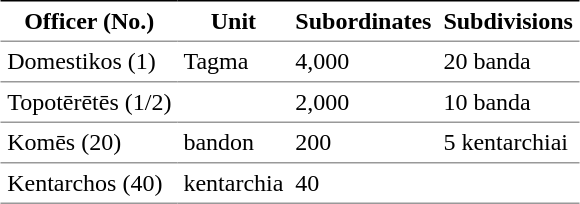<table border=1 cellpadding=4 cellspacing=0 align=center style="border-collapse:collapse; border:0 none; vertical-align:top;" frame=void rules=rows>
<tr valign=bottom style="border-bottom:1px double #999;">
<th align=center>Officer (No.)</th>
<th align=center>Unit</th>
<th align=center>Subordinates</th>
<th align=center>Subdivisions</th>
</tr>
<tr valign=top style="border-bottom:1px solid #999;">
<td>Domestikos (1)</td>
<td>Tagma</td>
<td>4,000</td>
<td>20 banda</td>
</tr>
<tr valign=top style="border-bottom:1px solid #999;">
<td>Topotērētēs (1/2)</td>
<td></td>
<td>2,000</td>
<td>10 banda</td>
</tr>
<tr valign=top style="border-bottom:1px solid #999;">
<td>Komēs (20)</td>
<td>bandon</td>
<td>200</td>
<td>5 kentarchiai</td>
</tr>
<tr valign=top style="border-bottom:1px solid #999;">
<td>Kentarchos (40)</td>
<td>kentarchia</td>
<td>40</td>
<td></td>
</tr>
</table>
